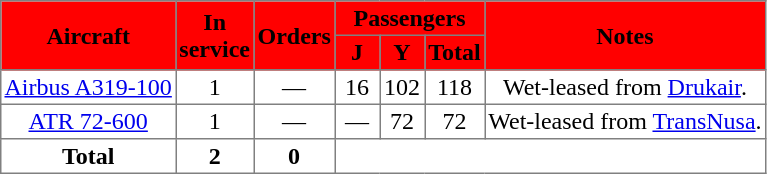<table class="toccolours" border="1" cellpadding="2" style="border-collapse:collapse;text-align:center;">
<tr bgcolor=red>
<th rowspan="2"><span>Aircraft</span></th>
<th rowspan="2" style="width:30px;"><span>In service</span></th>
<th rowspan="2" style="width:30px;"><span>Orders</span></th>
<th colspan="3"><span>Passengers</span></th>
<th rowspan="2"><span>Notes</span></th>
</tr>
<tr bgcolor=red>
<th style="width:25px;"><abbr><span>J</span></abbr></th>
<th style="width:25px;"><abbr><span>Y</span></abbr></th>
<th style="width:30px;"><span>Total</span></th>
</tr>
<tr>
<td><a href='#'>Airbus A319-100</a></td>
<td>1</td>
<td>—</td>
<td>16</td>
<td>102</td>
<td>118</td>
<td>Wet-leased from <a href='#'>Drukair</a>.</td>
</tr>
<tr>
<td><a href='#'>ATR 72-600</a></td>
<td>1</td>
<td>—</td>
<td>—</td>
<td>72</td>
<td>72</td>
<td>Wet-leased from <a href='#'>TransNusa</a>.</td>
</tr>
<tr>
<th>Total</th>
<th>2</th>
<th>0</th>
<td colspan="4"></td>
</tr>
</table>
